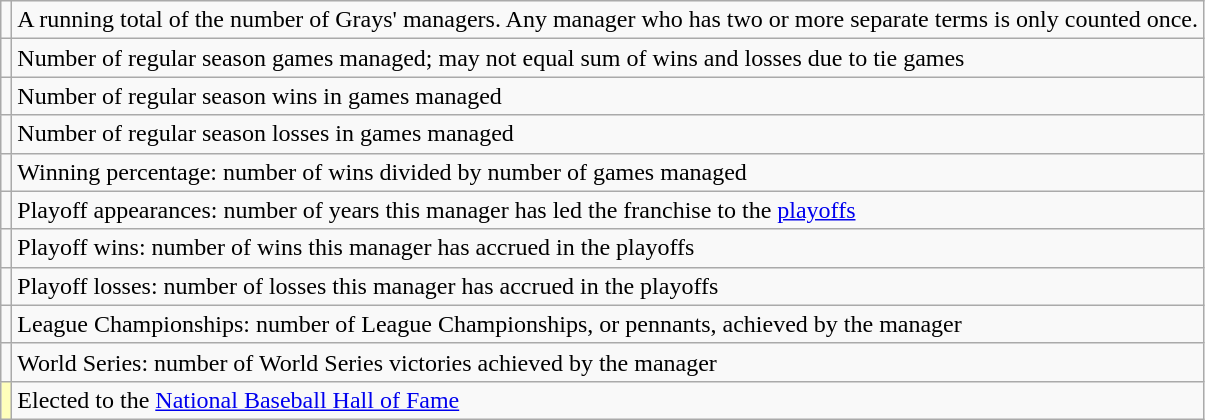<table class="wikitable">
<tr>
<td></td>
<td>A running total of the number of Grays' managers. Any manager who has two or more separate terms is only counted once.</td>
</tr>
<tr>
<td></td>
<td>Number of regular season games managed; may not equal sum of wins and losses due to tie games</td>
</tr>
<tr>
<td></td>
<td>Number of regular season wins in games managed</td>
</tr>
<tr>
<td></td>
<td>Number of regular season losses in games managed</td>
</tr>
<tr>
<td></td>
<td>Winning percentage: number of wins divided by number of games managed</td>
</tr>
<tr>
<td></td>
<td>Playoff appearances: number of years this manager has led the franchise to the <a href='#'>playoffs</a></td>
</tr>
<tr>
<td></td>
<td>Playoff wins: number of wins this manager has accrued in the playoffs</td>
</tr>
<tr>
<td></td>
<td>Playoff losses: number of losses this manager has accrued in the playoffs</td>
</tr>
<tr>
<td></td>
<td>League Championships: number of League Championships, or pennants, achieved by the manager</td>
</tr>
<tr>
<td></td>
<td>World Series: number of World Series victories achieved by the manager</td>
</tr>
<tr>
<td bgcolor="#ffffbb"></td>
<td>Elected to the <a href='#'>National Baseball Hall of Fame</a></td>
</tr>
</table>
